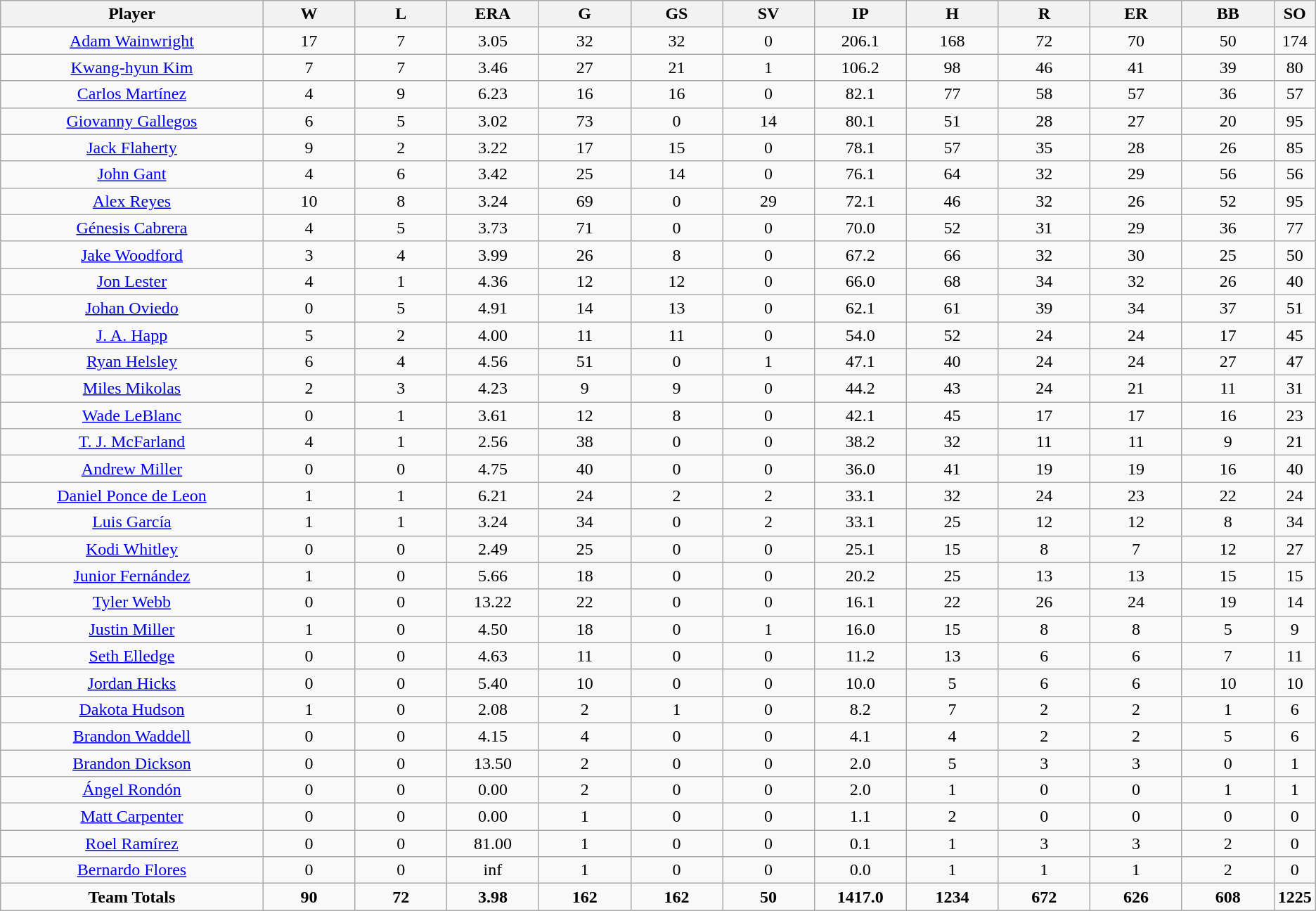<table class=wikitable style="text-align:center">
<tr>
<th bgcolor=#DDDDFF; width="20%">Player</th>
<th bgcolor=#DDDDFF; width="7%">W</th>
<th bgcolor=#DDDDFF; width="7%">L</th>
<th bgcolor=#DDDDFF; width="7%">ERA</th>
<th bgcolor=#DDDDFF; width="7%">G</th>
<th bgcolor=#DDDDFF; width="7%">GS</th>
<th bgcolor=#DDDDFF; width="7%">SV</th>
<th bgcolor=#DDDDFF; width="7%">IP</th>
<th bgcolor=#DDDDFF; width="7%">H</th>
<th bgcolor=#DDDDFF; width="7%">R</th>
<th bgcolor=#DDDDFF; width="7%">ER</th>
<th bgcolor=#DDDDFF; width="7%">BB</th>
<th bgcolor=#DDDDFF; width="7%">SO</th>
</tr>
<tr>
<td><a href='#'>Adam Wainwright</a></td>
<td>17</td>
<td>7</td>
<td>3.05</td>
<td>32</td>
<td>32</td>
<td>0</td>
<td>206.1</td>
<td>168</td>
<td>72</td>
<td>70</td>
<td>50</td>
<td>174</td>
</tr>
<tr>
<td><a href='#'>Kwang-hyun Kim</a></td>
<td>7</td>
<td>7</td>
<td>3.46</td>
<td>27</td>
<td>21</td>
<td>1</td>
<td>106.2</td>
<td>98</td>
<td>46</td>
<td>41</td>
<td>39</td>
<td>80</td>
</tr>
<tr>
<td><a href='#'>Carlos Martínez</a></td>
<td>4</td>
<td>9</td>
<td>6.23</td>
<td>16</td>
<td>16</td>
<td>0</td>
<td>82.1</td>
<td>77</td>
<td>58</td>
<td>57</td>
<td>36</td>
<td>57</td>
</tr>
<tr>
<td><a href='#'>Giovanny Gallegos</a></td>
<td>6</td>
<td>5</td>
<td>3.02</td>
<td>73</td>
<td>0</td>
<td>14</td>
<td>80.1</td>
<td>51</td>
<td>28</td>
<td>27</td>
<td>20</td>
<td>95</td>
</tr>
<tr>
<td><a href='#'>Jack Flaherty</a></td>
<td>9</td>
<td>2</td>
<td>3.22</td>
<td>17</td>
<td>15</td>
<td>0</td>
<td>78.1</td>
<td>57</td>
<td>35</td>
<td>28</td>
<td>26</td>
<td>85</td>
</tr>
<tr>
<td><a href='#'>John Gant</a></td>
<td>4</td>
<td>6</td>
<td>3.42</td>
<td>25</td>
<td>14</td>
<td>0</td>
<td>76.1</td>
<td>64</td>
<td>32</td>
<td>29</td>
<td>56</td>
<td>56</td>
</tr>
<tr>
<td><a href='#'>Alex Reyes</a></td>
<td>10</td>
<td>8</td>
<td>3.24</td>
<td>69</td>
<td>0</td>
<td>29</td>
<td>72.1</td>
<td>46</td>
<td>32</td>
<td>26</td>
<td>52</td>
<td>95</td>
</tr>
<tr>
<td><a href='#'>Génesis Cabrera</a></td>
<td>4</td>
<td>5</td>
<td>3.73</td>
<td>71</td>
<td>0</td>
<td>0</td>
<td>70.0</td>
<td>52</td>
<td>31</td>
<td>29</td>
<td>36</td>
<td>77</td>
</tr>
<tr>
<td><a href='#'>Jake Woodford</a></td>
<td>3</td>
<td>4</td>
<td>3.99</td>
<td>26</td>
<td>8</td>
<td>0</td>
<td>67.2</td>
<td>66</td>
<td>32</td>
<td>30</td>
<td>25</td>
<td>50</td>
</tr>
<tr>
<td><a href='#'>Jon Lester</a></td>
<td>4</td>
<td>1</td>
<td>4.36</td>
<td>12</td>
<td>12</td>
<td>0</td>
<td>66.0</td>
<td>68</td>
<td>34</td>
<td>32</td>
<td>26</td>
<td>40</td>
</tr>
<tr>
<td><a href='#'>Johan Oviedo</a></td>
<td>0</td>
<td>5</td>
<td>4.91</td>
<td>14</td>
<td>13</td>
<td>0</td>
<td>62.1</td>
<td>61</td>
<td>39</td>
<td>34</td>
<td>37</td>
<td>51</td>
</tr>
<tr>
<td><a href='#'>J. A. Happ</a></td>
<td>5</td>
<td>2</td>
<td>4.00</td>
<td>11</td>
<td>11</td>
<td>0</td>
<td>54.0</td>
<td>52</td>
<td>24</td>
<td>24</td>
<td>17</td>
<td>45</td>
</tr>
<tr>
<td><a href='#'>Ryan Helsley</a></td>
<td>6</td>
<td>4</td>
<td>4.56</td>
<td>51</td>
<td>0</td>
<td>1</td>
<td>47.1</td>
<td>40</td>
<td>24</td>
<td>24</td>
<td>27</td>
<td>47</td>
</tr>
<tr>
<td><a href='#'>Miles Mikolas</a></td>
<td>2</td>
<td>3</td>
<td>4.23</td>
<td>9</td>
<td>9</td>
<td>0</td>
<td>44.2</td>
<td>43</td>
<td>24</td>
<td>21</td>
<td>11</td>
<td>31</td>
</tr>
<tr>
<td><a href='#'>Wade LeBlanc</a></td>
<td>0</td>
<td>1</td>
<td>3.61</td>
<td>12</td>
<td>8</td>
<td>0</td>
<td>42.1</td>
<td>45</td>
<td>17</td>
<td>17</td>
<td>16</td>
<td>23</td>
</tr>
<tr>
<td><a href='#'>T. J. McFarland</a></td>
<td>4</td>
<td>1</td>
<td>2.56</td>
<td>38</td>
<td>0</td>
<td>0</td>
<td>38.2</td>
<td>32</td>
<td>11</td>
<td>11</td>
<td>9</td>
<td>21</td>
</tr>
<tr>
<td><a href='#'>Andrew Miller</a></td>
<td>0</td>
<td>0</td>
<td>4.75</td>
<td>40</td>
<td>0</td>
<td>0</td>
<td>36.0</td>
<td>41</td>
<td>19</td>
<td>19</td>
<td>16</td>
<td>40</td>
</tr>
<tr>
<td><a href='#'>Daniel Ponce de Leon</a></td>
<td>1</td>
<td>1</td>
<td>6.21</td>
<td>24</td>
<td>2</td>
<td>2</td>
<td>33.1</td>
<td>32</td>
<td>24</td>
<td>23</td>
<td>22</td>
<td>24</td>
</tr>
<tr>
<td><a href='#'>Luis García</a></td>
<td>1</td>
<td>1</td>
<td>3.24</td>
<td>34</td>
<td>0</td>
<td>2</td>
<td>33.1</td>
<td>25</td>
<td>12</td>
<td>12</td>
<td>8</td>
<td>34</td>
</tr>
<tr>
<td><a href='#'>Kodi Whitley</a></td>
<td>0</td>
<td>0</td>
<td>2.49</td>
<td>25</td>
<td>0</td>
<td>0</td>
<td>25.1</td>
<td>15</td>
<td>8</td>
<td>7</td>
<td>12</td>
<td>27</td>
</tr>
<tr>
<td><a href='#'>Junior Fernández</a></td>
<td>1</td>
<td>0</td>
<td>5.66</td>
<td>18</td>
<td>0</td>
<td>0</td>
<td>20.2</td>
<td>25</td>
<td>13</td>
<td>13</td>
<td>15</td>
<td>15</td>
</tr>
<tr>
<td><a href='#'>Tyler Webb</a></td>
<td>0</td>
<td>0</td>
<td>13.22</td>
<td>22</td>
<td>0</td>
<td>0</td>
<td>16.1</td>
<td>22</td>
<td>26</td>
<td>24</td>
<td>19</td>
<td>14</td>
</tr>
<tr>
<td><a href='#'>Justin Miller</a></td>
<td>1</td>
<td>0</td>
<td>4.50</td>
<td>18</td>
<td>0</td>
<td>1</td>
<td>16.0</td>
<td>15</td>
<td>8</td>
<td>8</td>
<td>5</td>
<td>9</td>
</tr>
<tr>
<td><a href='#'>Seth Elledge</a></td>
<td>0</td>
<td>0</td>
<td>4.63</td>
<td>11</td>
<td>0</td>
<td>0</td>
<td>11.2</td>
<td>13</td>
<td>6</td>
<td>6</td>
<td>7</td>
<td>11</td>
</tr>
<tr>
<td><a href='#'>Jordan Hicks</a></td>
<td>0</td>
<td>0</td>
<td>5.40</td>
<td>10</td>
<td>0</td>
<td>0</td>
<td>10.0</td>
<td>5</td>
<td>6</td>
<td>6</td>
<td>10</td>
<td>10</td>
</tr>
<tr>
<td><a href='#'>Dakota Hudson</a></td>
<td>1</td>
<td>0</td>
<td>2.08</td>
<td>2</td>
<td>1</td>
<td>0</td>
<td>8.2</td>
<td>7</td>
<td>2</td>
<td>2</td>
<td>1</td>
<td>6</td>
</tr>
<tr>
<td><a href='#'>Brandon Waddell</a></td>
<td>0</td>
<td>0</td>
<td>4.15</td>
<td>4</td>
<td>0</td>
<td>0</td>
<td>4.1</td>
<td>4</td>
<td>2</td>
<td>2</td>
<td>5</td>
<td>6</td>
</tr>
<tr>
<td><a href='#'>Brandon Dickson</a></td>
<td>0</td>
<td>0</td>
<td>13.50</td>
<td>2</td>
<td>0</td>
<td>0</td>
<td>2.0</td>
<td>5</td>
<td>3</td>
<td>3</td>
<td>0</td>
<td>1</td>
</tr>
<tr>
<td><a href='#'>Ángel Rondón</a></td>
<td>0</td>
<td>0</td>
<td>0.00</td>
<td>2</td>
<td>0</td>
<td>0</td>
<td>2.0</td>
<td>1</td>
<td>0</td>
<td>0</td>
<td>1</td>
<td>1</td>
</tr>
<tr>
<td><a href='#'>Matt Carpenter</a></td>
<td>0</td>
<td>0</td>
<td>0.00</td>
<td>1</td>
<td>0</td>
<td>0</td>
<td>1.1</td>
<td>2</td>
<td>0</td>
<td>0</td>
<td>0</td>
<td>0</td>
</tr>
<tr>
<td><a href='#'>Roel Ramírez</a></td>
<td>0</td>
<td>0</td>
<td>81.00</td>
<td>1</td>
<td>0</td>
<td>0</td>
<td>0.1</td>
<td>1</td>
<td>3</td>
<td>3</td>
<td>2</td>
<td>0</td>
</tr>
<tr>
<td><a href='#'>Bernardo Flores</a></td>
<td>0</td>
<td>0</td>
<td>inf</td>
<td>1</td>
<td>0</td>
<td>0</td>
<td>0.0</td>
<td>1</td>
<td>1</td>
<td>1</td>
<td>2</td>
<td>0</td>
</tr>
<tr>
<td><strong>Team Totals</strong></td>
<td><strong>90</strong></td>
<td><strong>72</strong></td>
<td><strong>3.98</strong></td>
<td><strong>162</strong></td>
<td><strong>162</strong></td>
<td><strong>50</strong></td>
<td><strong>1417.0</strong></td>
<td><strong>1234</strong></td>
<td><strong>672</strong></td>
<td><strong>626</strong></td>
<td><strong>608</strong></td>
<td><strong>1225</strong></td>
</tr>
</table>
